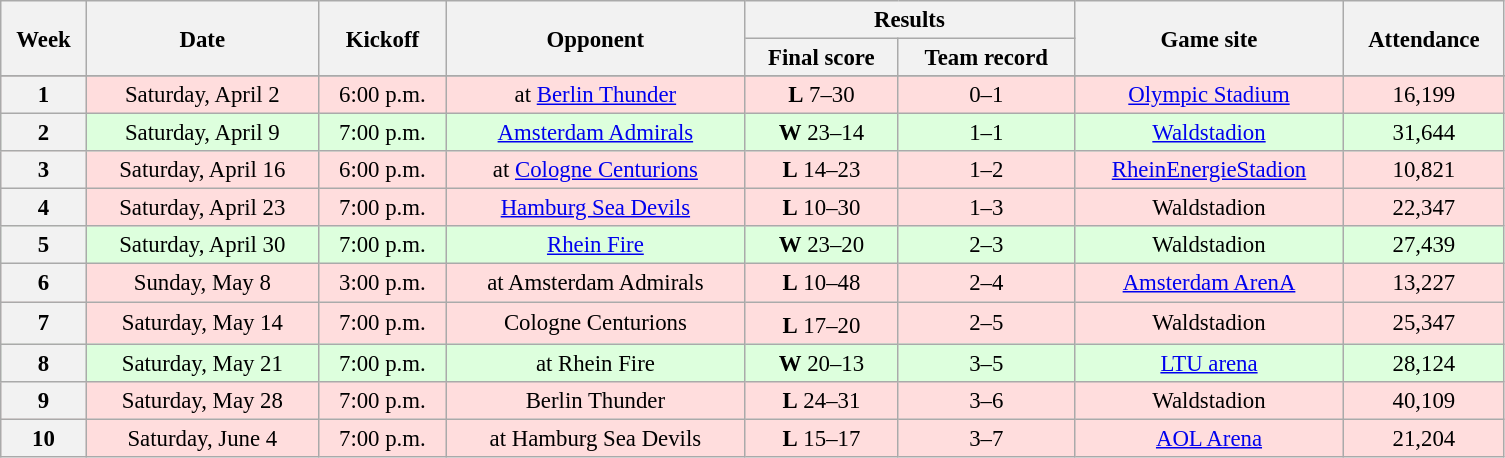<table class="wikitable" style="font-size:95%; text-align:center; width:66em">
<tr>
<th rowspan="2">Week</th>
<th rowspan="2">Date</th>
<th rowspan="2">Kickoff </th>
<th rowspan="2">Opponent</th>
<th colspan="2">Results</th>
<th rowspan="2">Game site</th>
<th rowspan="2">Attendance</th>
</tr>
<tr>
<th>Final score</th>
<th>Team record</th>
</tr>
<tr>
</tr>
<tr bgcolor="#FDD">
<th>1</th>
<td>Saturday, April 2</td>
<td>6:00 p.m.</td>
<td>at <a href='#'>Berlin Thunder</a></td>
<td><strong>L</strong> 7–30</td>
<td>0–1</td>
<td><a href='#'>Olympic Stadium</a></td>
<td>16,199</td>
</tr>
<tr bgcolor="#DFD">
<th>2</th>
<td>Saturday, April 9</td>
<td>7:00 p.m.</td>
<td><a href='#'>Amsterdam Admirals</a></td>
<td><strong>W</strong> 23–14</td>
<td>1–1</td>
<td><a href='#'>Waldstadion</a></td>
<td>31,644</td>
</tr>
<tr bgcolor="#FDD">
<th>3</th>
<td>Saturday, April 16</td>
<td>6:00 p.m.</td>
<td>at <a href='#'>Cologne Centurions</a></td>
<td><strong>L</strong> 14–23</td>
<td>1–2</td>
<td><a href='#'>RheinEnergieStadion</a></td>
<td>10,821</td>
</tr>
<tr bgcolor="#FDD">
<th>4</th>
<td>Saturday, April 23</td>
<td>7:00 p.m.</td>
<td><a href='#'>Hamburg Sea Devils</a></td>
<td><strong>L</strong> 10–30</td>
<td>1–3</td>
<td>Waldstadion</td>
<td>22,347</td>
</tr>
<tr bgcolor="#DFD">
<th>5</th>
<td>Saturday, April 30</td>
<td>7:00 p.m.</td>
<td><a href='#'>Rhein Fire</a></td>
<td><strong>W</strong> 23–20</td>
<td>2–3</td>
<td>Waldstadion</td>
<td>27,439</td>
</tr>
<tr bgcolor="#FDD">
<th>6</th>
<td>Sunday, May 8</td>
<td>3:00 p.m.</td>
<td>at Amsterdam Admirals</td>
<td><strong>L</strong> 10–48</td>
<td>2–4</td>
<td><a href='#'>Amsterdam ArenA</a></td>
<td>13,227</td>
</tr>
<tr bgcolor="#FDD">
<th>7</th>
<td>Saturday, May 14</td>
<td>7:00 p.m.</td>
<td>Cologne Centurions</td>
<td><strong>L</strong> 17–20 <sup></sup></td>
<td>2–5</td>
<td>Waldstadion</td>
<td>25,347</td>
</tr>
<tr bgcolor="#DFD">
<th>8</th>
<td>Saturday, May 21</td>
<td>7:00 p.m.</td>
<td>at Rhein Fire</td>
<td><strong>W</strong> 20–13</td>
<td>3–5</td>
<td><a href='#'>LTU arena</a></td>
<td>28,124</td>
</tr>
<tr bgcolor="#FDD">
<th>9</th>
<td>Saturday, May 28</td>
<td>7:00 p.m.</td>
<td>Berlin Thunder</td>
<td><strong>L</strong> 24–31</td>
<td>3–6</td>
<td>Waldstadion</td>
<td>40,109</td>
</tr>
<tr bgcolor="#FDD">
<th>10</th>
<td>Saturday, June 4</td>
<td>7:00 p.m.</td>
<td>at Hamburg Sea Devils</td>
<td><strong>L</strong> 15–17</td>
<td>3–7</td>
<td><a href='#'>AOL Arena</a></td>
<td>21,204</td>
</tr>
</table>
